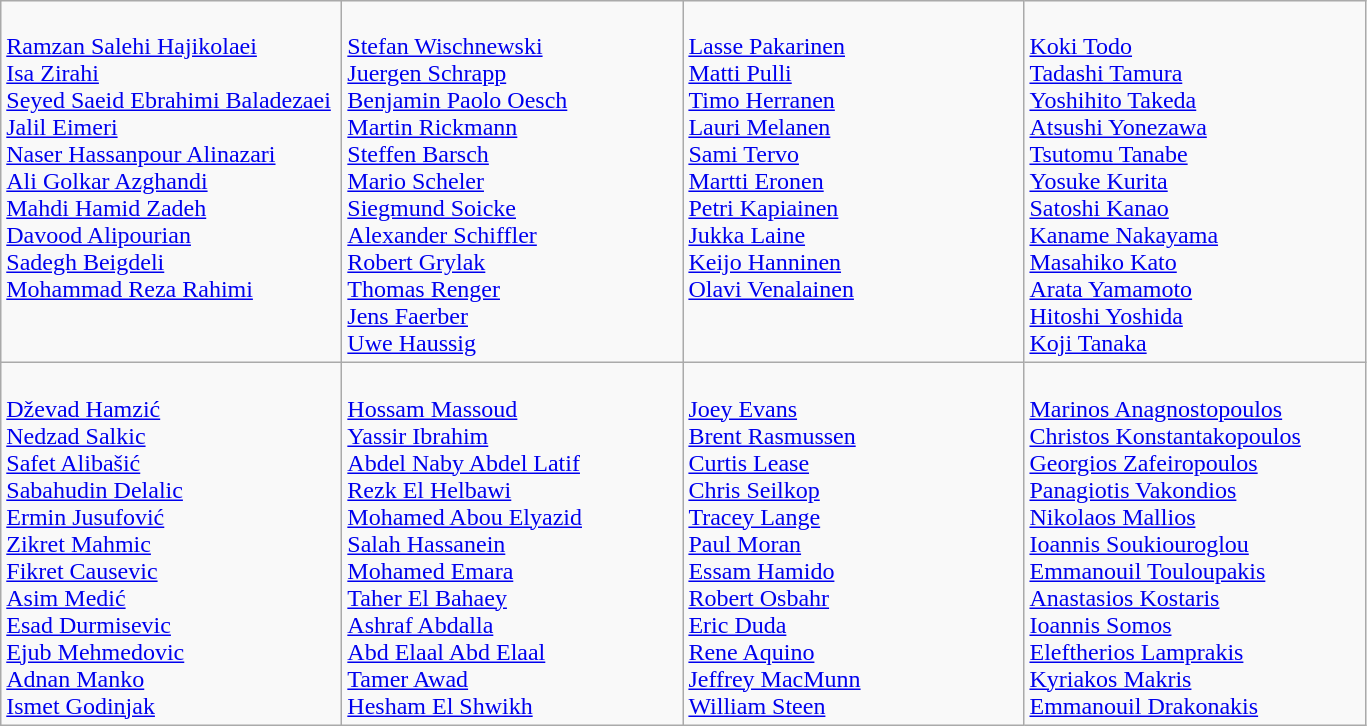<table class="wikitable">
<tr>
<td style="vertical-align:top; width:220px"><br><a href='#'>Ramzan Salehi Hajikolaei</a><br><a href='#'>Isa Zirahi</a><br><a href='#'>Seyed Saeid Ebrahimi Baladezaei</a><br><a href='#'>Jalil Eimeri</a><br><a href='#'>Naser Hassanpour Alinazari</a><br><a href='#'>Ali Golkar Azghandi</a><br><a href='#'>Mahdi Hamid Zadeh</a><br><a href='#'>Davood Alipourian</a><br><a href='#'>Sadegh Beigdeli</a><br><a href='#'>Mohammad Reza Rahimi</a></td>
<td style="vertical-align:top; width:220px"><br><a href='#'>Stefan Wischnewski</a><br><a href='#'>Juergen Schrapp</a><br><a href='#'>Benjamin Paolo Oesch</a><br><a href='#'>Martin Rickmann</a><br><a href='#'>Steffen Barsch</a><br><a href='#'>Mario Scheler</a><br><a href='#'>Siegmund Soicke</a><br><a href='#'>Alexander Schiffler</a><br><a href='#'>Robert Grylak</a><br><a href='#'>Thomas Renger</a><br><a href='#'>Jens Faerber</a><br><a href='#'>Uwe Haussig</a></td>
<td style="vertical-align:top; width:220px"><br><a href='#'>Lasse Pakarinen</a><br><a href='#'>Matti Pulli</a><br><a href='#'>Timo Herranen</a><br><a href='#'>Lauri Melanen</a><br><a href='#'>Sami Tervo</a><br><a href='#'>Martti Eronen</a><br><a href='#'>Petri Kapiainen</a><br><a href='#'>Jukka Laine</a><br><a href='#'>Keijo Hanninen</a><br><a href='#'>Olavi Venalainen</a></td>
<td style="vertical-align:top; width:220px"><br><a href='#'>Koki Todo</a><br><a href='#'>Tadashi Tamura</a><br><a href='#'>Yoshihito Takeda</a><br><a href='#'>Atsushi Yonezawa</a><br><a href='#'>Tsutomu Tanabe</a><br><a href='#'>Yosuke Kurita</a><br><a href='#'>Satoshi Kanao</a><br><a href='#'>Kaname Nakayama</a><br><a href='#'>Masahiko Kato</a><br><a href='#'>Arata Yamamoto</a><br><a href='#'>Hitoshi Yoshida</a><br><a href='#'>Koji Tanaka</a></td>
</tr>
<tr>
<td style="vertical-align:top; width:220px"><br><a href='#'>Dževad Hamzić</a><br><a href='#'>Nedzad Salkic</a><br><a href='#'>Safet Alibašić</a><br><a href='#'>Sabahudin Delalic</a><br><a href='#'>Ermin Jusufović</a><br><a href='#'>Zikret Mahmic</a><br><a href='#'>Fikret Causevic</a><br><a href='#'>Asim Medić</a><br><a href='#'>Esad Durmisevic</a><br><a href='#'>Ejub Mehmedovic</a><br><a href='#'>Adnan Manko</a><br><a href='#'>Ismet Godinjak</a></td>
<td style="vertical-align:top; width:220px"><br><a href='#'>Hossam Massoud</a><br><a href='#'>Yassir Ibrahim</a><br><a href='#'>Abdel Naby Abdel Latif</a><br><a href='#'>Rezk El Helbawi</a><br><a href='#'>Mohamed Abou Elyazid</a><br><a href='#'>Salah Hassanein</a><br><a href='#'>Mohamed Emara</a><br><a href='#'>Taher El Bahaey</a><br><a href='#'>Ashraf Abdalla</a><br><a href='#'>Abd Elaal Abd Elaal</a><br><a href='#'>Tamer Awad</a><br><a href='#'>Hesham El Shwikh</a></td>
<td style="vertical-align:top; width:220px"><br><a href='#'>Joey Evans</a><br><a href='#'>Brent Rasmussen</a><br><a href='#'>Curtis Lease</a><br><a href='#'>Chris Seilkop</a><br><a href='#'>Tracey Lange</a><br><a href='#'>Paul Moran</a><br><a href='#'>Essam Hamido</a><br><a href='#'>Robert Osbahr</a><br><a href='#'>Eric Duda</a><br><a href='#'>Rene Aquino</a><br><a href='#'>Jeffrey MacMunn</a><br><a href='#'>William Steen</a></td>
<td style="vertical-align:top; width:220px"><br><a href='#'>Marinos Anagnostopoulos</a><br><a href='#'>Christos Konstantakopoulos</a><br><a href='#'>Georgios Zafeiropoulos</a><br><a href='#'>Panagiotis Vakondios</a><br><a href='#'>Nikolaos Mallios</a><br><a href='#'>Ioannis Soukiouroglou</a><br><a href='#'>Emmanouil Touloupakis</a><br><a href='#'>Anastasios Kostaris</a><br><a href='#'>Ioannis Somos</a><br><a href='#'>Eleftherios Lamprakis</a><br><a href='#'>Kyriakos Makris</a><br><a href='#'>Emmanouil Drakonakis</a></td>
</tr>
</table>
